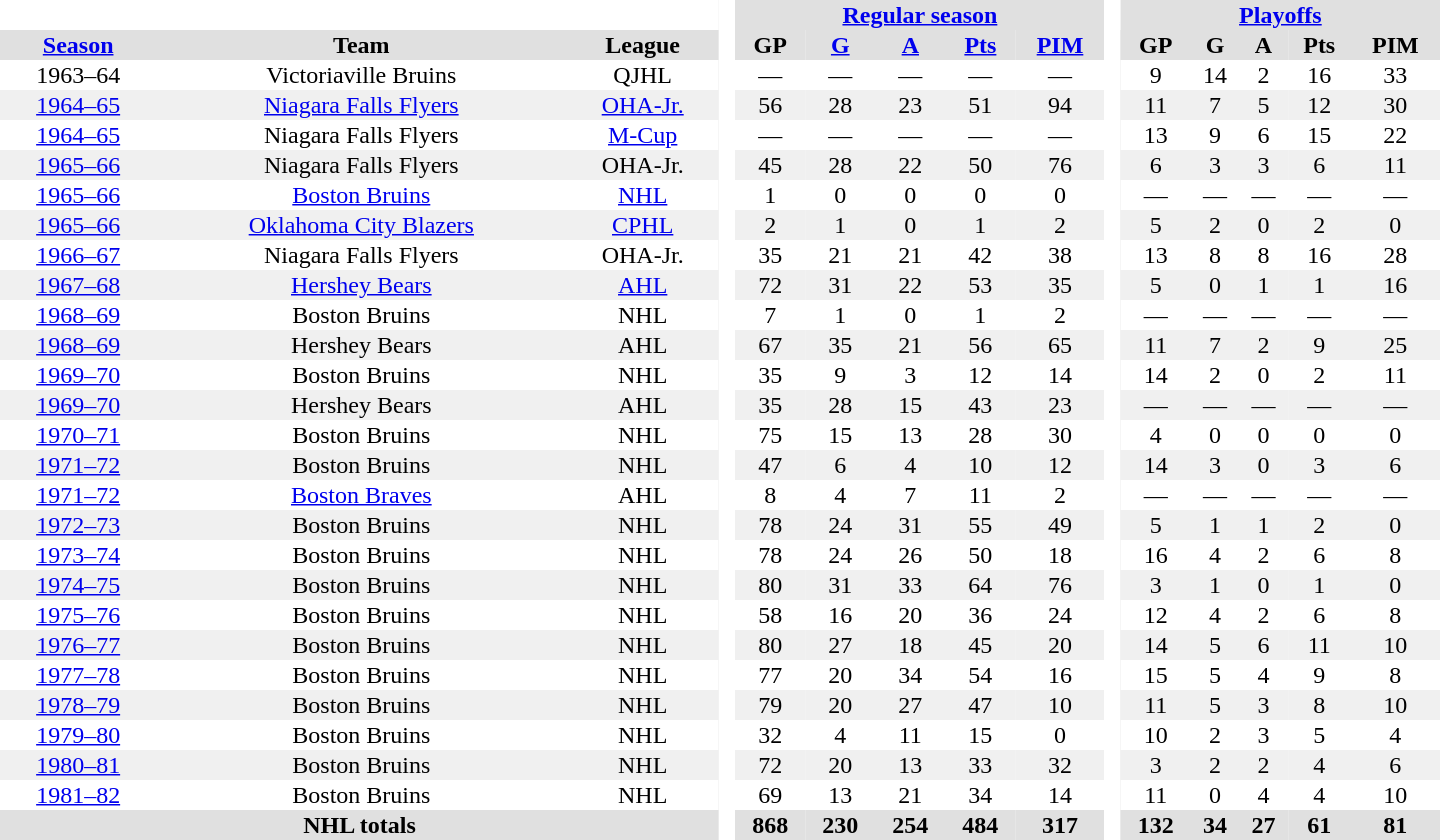<table border="0" cellpadding="1" cellspacing="0" style="text-align:center; width:60em">
<tr bgcolor="#e0e0e0">
<th colspan="3" bgcolor="#ffffff"> </th>
<th rowspan="99" bgcolor="#ffffff"> </th>
<th colspan="5"><a href='#'>Regular season</a></th>
<th rowspan="99" bgcolor="#ffffff"> </th>
<th colspan="5"><a href='#'>Playoffs</a></th>
</tr>
<tr bgcolor="#e0e0e0">
<th><a href='#'>Season</a></th>
<th>Team</th>
<th>League</th>
<th>GP</th>
<th><a href='#'>G</a></th>
<th><a href='#'>A</a></th>
<th><a href='#'>Pts</a></th>
<th><a href='#'>PIM</a></th>
<th>GP</th>
<th>G</th>
<th>A</th>
<th>Pts</th>
<th>PIM</th>
</tr>
<tr>
<td>1963–64</td>
<td>Victoriaville Bruins</td>
<td>QJHL</td>
<td>—</td>
<td>—</td>
<td>—</td>
<td>—</td>
<td>—</td>
<td>9</td>
<td>14</td>
<td>2</td>
<td>16</td>
<td>33</td>
</tr>
<tr bgcolor="#f0f0f0">
<td><a href='#'>1964–65</a></td>
<td><a href='#'>Niagara Falls Flyers</a></td>
<td><a href='#'>OHA-Jr.</a></td>
<td>56</td>
<td>28</td>
<td>23</td>
<td>51</td>
<td>94</td>
<td>11</td>
<td>7</td>
<td>5</td>
<td>12</td>
<td>30</td>
</tr>
<tr>
<td><a href='#'>1964–65</a></td>
<td>Niagara Falls Flyers</td>
<td><a href='#'>M-Cup</a></td>
<td>—</td>
<td>—</td>
<td>—</td>
<td>—</td>
<td>—</td>
<td>13</td>
<td>9</td>
<td>6</td>
<td>15</td>
<td>22</td>
</tr>
<tr bgcolor="#f0f0f0">
<td><a href='#'>1965–66</a></td>
<td>Niagara Falls Flyers</td>
<td>OHA-Jr.</td>
<td>45</td>
<td>28</td>
<td>22</td>
<td>50</td>
<td>76</td>
<td>6</td>
<td>3</td>
<td>3</td>
<td>6</td>
<td>11</td>
</tr>
<tr>
<td><a href='#'>1965–66</a></td>
<td><a href='#'>Boston Bruins</a></td>
<td><a href='#'>NHL</a></td>
<td>1</td>
<td>0</td>
<td>0</td>
<td>0</td>
<td>0</td>
<td>—</td>
<td>—</td>
<td>—</td>
<td>—</td>
<td>—</td>
</tr>
<tr bgcolor="#f0f0f0">
<td><a href='#'>1965–66</a></td>
<td><a href='#'>Oklahoma City Blazers</a></td>
<td><a href='#'>CPHL</a></td>
<td>2</td>
<td>1</td>
<td>0</td>
<td>1</td>
<td>2</td>
<td>5</td>
<td>2</td>
<td>0</td>
<td>2</td>
<td>0</td>
</tr>
<tr>
<td><a href='#'>1966–67</a></td>
<td>Niagara Falls Flyers</td>
<td>OHA-Jr.</td>
<td>35</td>
<td>21</td>
<td>21</td>
<td>42</td>
<td>38</td>
<td>13</td>
<td>8</td>
<td>8</td>
<td>16</td>
<td>28</td>
</tr>
<tr bgcolor="#f0f0f0">
<td><a href='#'>1967–68</a></td>
<td><a href='#'>Hershey Bears</a></td>
<td><a href='#'>AHL</a></td>
<td>72</td>
<td>31</td>
<td>22</td>
<td>53</td>
<td>35</td>
<td>5</td>
<td>0</td>
<td>1</td>
<td>1</td>
<td>16</td>
</tr>
<tr>
<td><a href='#'>1968–69</a></td>
<td>Boston Bruins</td>
<td>NHL</td>
<td>7</td>
<td>1</td>
<td>0</td>
<td>1</td>
<td>2</td>
<td>—</td>
<td>—</td>
<td>—</td>
<td>—</td>
<td>—</td>
</tr>
<tr bgcolor="#f0f0f0">
<td><a href='#'>1968–69</a></td>
<td>Hershey Bears</td>
<td>AHL</td>
<td>67</td>
<td>35</td>
<td>21</td>
<td>56</td>
<td>65</td>
<td>11</td>
<td>7</td>
<td>2</td>
<td>9</td>
<td>25</td>
</tr>
<tr>
<td><a href='#'>1969–70</a></td>
<td>Boston Bruins</td>
<td>NHL</td>
<td>35</td>
<td>9</td>
<td>3</td>
<td>12</td>
<td>14</td>
<td>14</td>
<td>2</td>
<td>0</td>
<td>2</td>
<td>11</td>
</tr>
<tr bgcolor="#f0f0f0">
<td><a href='#'>1969–70</a></td>
<td>Hershey Bears</td>
<td>AHL</td>
<td>35</td>
<td>28</td>
<td>15</td>
<td>43</td>
<td>23</td>
<td>—</td>
<td>—</td>
<td>—</td>
<td>—</td>
<td>—</td>
</tr>
<tr>
<td><a href='#'>1970–71</a></td>
<td>Boston Bruins</td>
<td>NHL</td>
<td>75</td>
<td>15</td>
<td>13</td>
<td>28</td>
<td>30</td>
<td>4</td>
<td>0</td>
<td>0</td>
<td>0</td>
<td>0</td>
</tr>
<tr bgcolor="#f0f0f0">
<td><a href='#'>1971–72</a></td>
<td>Boston Bruins</td>
<td>NHL</td>
<td>47</td>
<td>6</td>
<td>4</td>
<td>10</td>
<td>12</td>
<td>14</td>
<td>3</td>
<td>0</td>
<td>3</td>
<td>6</td>
</tr>
<tr>
<td><a href='#'>1971–72</a></td>
<td><a href='#'>Boston Braves</a></td>
<td>AHL</td>
<td>8</td>
<td>4</td>
<td>7</td>
<td>11</td>
<td>2</td>
<td>—</td>
<td>—</td>
<td>—</td>
<td>—</td>
<td>—</td>
</tr>
<tr bgcolor="#f0f0f0">
<td><a href='#'>1972–73</a></td>
<td>Boston Bruins</td>
<td>NHL</td>
<td>78</td>
<td>24</td>
<td>31</td>
<td>55</td>
<td>49</td>
<td>5</td>
<td>1</td>
<td>1</td>
<td>2</td>
<td>0</td>
</tr>
<tr>
<td><a href='#'>1973–74</a></td>
<td>Boston Bruins</td>
<td>NHL</td>
<td>78</td>
<td>24</td>
<td>26</td>
<td>50</td>
<td>18</td>
<td>16</td>
<td>4</td>
<td>2</td>
<td>6</td>
<td>8</td>
</tr>
<tr bgcolor="#f0f0f0">
<td><a href='#'>1974–75</a></td>
<td>Boston Bruins</td>
<td>NHL</td>
<td>80</td>
<td>31</td>
<td>33</td>
<td>64</td>
<td>76</td>
<td>3</td>
<td>1</td>
<td>0</td>
<td>1</td>
<td>0</td>
</tr>
<tr>
<td><a href='#'>1975–76</a></td>
<td>Boston Bruins</td>
<td>NHL</td>
<td>58</td>
<td>16</td>
<td>20</td>
<td>36</td>
<td>24</td>
<td>12</td>
<td>4</td>
<td>2</td>
<td>6</td>
<td>8</td>
</tr>
<tr bgcolor="#f0f0f0">
<td><a href='#'>1976–77</a></td>
<td>Boston Bruins</td>
<td>NHL</td>
<td>80</td>
<td>27</td>
<td>18</td>
<td>45</td>
<td>20</td>
<td>14</td>
<td>5</td>
<td>6</td>
<td>11</td>
<td>10</td>
</tr>
<tr>
<td><a href='#'>1977–78</a></td>
<td>Boston Bruins</td>
<td>NHL</td>
<td>77</td>
<td>20</td>
<td>34</td>
<td>54</td>
<td>16</td>
<td>15</td>
<td>5</td>
<td>4</td>
<td>9</td>
<td>8</td>
</tr>
<tr bgcolor="#f0f0f0">
<td><a href='#'>1978–79</a></td>
<td>Boston Bruins</td>
<td>NHL</td>
<td>79</td>
<td>20</td>
<td>27</td>
<td>47</td>
<td>10</td>
<td>11</td>
<td>5</td>
<td>3</td>
<td>8</td>
<td>10</td>
</tr>
<tr>
<td><a href='#'>1979–80</a></td>
<td>Boston Bruins</td>
<td>NHL</td>
<td>32</td>
<td>4</td>
<td>11</td>
<td>15</td>
<td>0</td>
<td>10</td>
<td>2</td>
<td>3</td>
<td>5</td>
<td>4</td>
</tr>
<tr bgcolor="#f0f0f0">
<td><a href='#'>1980–81</a></td>
<td>Boston Bruins</td>
<td>NHL</td>
<td>72</td>
<td>20</td>
<td>13</td>
<td>33</td>
<td>32</td>
<td>3</td>
<td>2</td>
<td>2</td>
<td>4</td>
<td>6</td>
</tr>
<tr>
<td><a href='#'>1981–82</a></td>
<td>Boston Bruins</td>
<td>NHL</td>
<td>69</td>
<td>13</td>
<td>21</td>
<td>34</td>
<td>14</td>
<td>11</td>
<td>0</td>
<td>4</td>
<td>4</td>
<td>10</td>
</tr>
<tr bgcolor="#e0e0e0">
<th colspan="3">NHL totals</th>
<th>868</th>
<th>230</th>
<th>254</th>
<th>484</th>
<th>317</th>
<th>132</th>
<th>34</th>
<th>27</th>
<th>61</th>
<th>81</th>
</tr>
</table>
